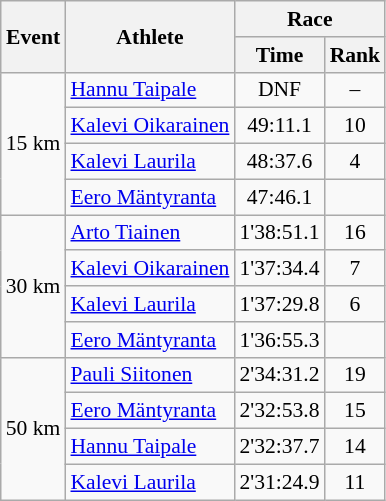<table class="wikitable" border="1" style="font-size:90%">
<tr>
<th rowspan=2>Event</th>
<th rowspan=2>Athlete</th>
<th colspan=2>Race</th>
</tr>
<tr>
<th>Time</th>
<th>Rank</th>
</tr>
<tr>
<td rowspan=4>15 km</td>
<td><a href='#'>Hannu Taipale</a></td>
<td align=center>DNF</td>
<td align=center>–</td>
</tr>
<tr>
<td><a href='#'>Kalevi Oikarainen</a></td>
<td align=center>49:11.1</td>
<td align=center>10</td>
</tr>
<tr>
<td><a href='#'>Kalevi Laurila</a></td>
<td align=center>48:37.6</td>
<td align=center>4</td>
</tr>
<tr>
<td><a href='#'>Eero Mäntyranta</a></td>
<td align=center>47:46.1</td>
<td align=center></td>
</tr>
<tr>
<td rowspan=4>30 km</td>
<td><a href='#'>Arto Tiainen</a></td>
<td align=center>1'38:51.1</td>
<td align=center>16</td>
</tr>
<tr>
<td><a href='#'>Kalevi Oikarainen</a></td>
<td align=center>1'37:34.4</td>
<td align=center>7</td>
</tr>
<tr>
<td><a href='#'>Kalevi Laurila</a></td>
<td align=center>1'37:29.8</td>
<td align=center>6</td>
</tr>
<tr>
<td><a href='#'>Eero Mäntyranta</a></td>
<td align=center>1'36:55.3</td>
<td align=center></td>
</tr>
<tr>
<td rowspan=4>50 km</td>
<td><a href='#'>Pauli Siitonen</a></td>
<td align=center>2'34:31.2</td>
<td align=center>19</td>
</tr>
<tr>
<td><a href='#'>Eero Mäntyranta</a></td>
<td align=center>2'32:53.8</td>
<td align=center>15</td>
</tr>
<tr>
<td><a href='#'>Hannu Taipale</a></td>
<td align=center>2'32:37.7</td>
<td align=center>14</td>
</tr>
<tr>
<td><a href='#'>Kalevi Laurila</a></td>
<td align=center>2'31:24.9</td>
<td align=center>11</td>
</tr>
</table>
